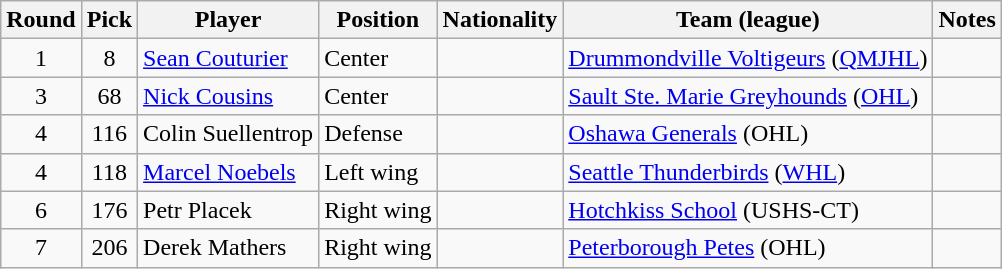<table class="wikitable">
<tr>
<th>Round</th>
<th>Pick</th>
<th>Player</th>
<th>Position</th>
<th>Nationality</th>
<th>Team (league)</th>
<th>Notes</th>
</tr>
<tr>
<td style="text-align:center">1</td>
<td style="text-align:center">8</td>
<td><a href='#'>Sean Couturier</a></td>
<td>Center</td>
<td></td>
<td><a href='#'>Drummondville Voltigeurs</a> (<a href='#'>QMJHL</a>)</td>
<td></td>
</tr>
<tr>
<td style="text-align:center">3</td>
<td style="text-align:center">68</td>
<td><a href='#'>Nick Cousins</a></td>
<td>Center</td>
<td></td>
<td><a href='#'>Sault Ste. Marie Greyhounds</a> (<a href='#'>OHL</a>)</td>
<td></td>
</tr>
<tr>
<td style="text-align:center">4</td>
<td style="text-align:center">116</td>
<td>Colin Suellentrop</td>
<td>Defense</td>
<td></td>
<td><a href='#'>Oshawa Generals</a> (OHL)</td>
<td></td>
</tr>
<tr>
<td style="text-align:center">4</td>
<td style="text-align:center">118</td>
<td><a href='#'>Marcel Noebels</a></td>
<td>Left wing</td>
<td></td>
<td><a href='#'>Seattle Thunderbirds</a> (<a href='#'>WHL</a>)</td>
<td></td>
</tr>
<tr>
<td style="text-align:center">6</td>
<td style="text-align:center">176</td>
<td>Petr Placek</td>
<td>Right wing</td>
<td></td>
<td><a href='#'>Hotchkiss School</a> (USHS-CT)</td>
<td></td>
</tr>
<tr>
<td style="text-align:center">7</td>
<td style="text-align:center">206</td>
<td>Derek Mathers</td>
<td>Right wing</td>
<td></td>
<td><a href='#'>Peterborough Petes</a> (OHL)</td>
<td></td>
</tr>
</table>
